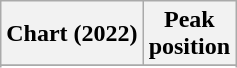<table class="wikitable sortable plainrowheaders" style="text-align:center">
<tr>
<th scope="col">Chart (2022)</th>
<th scope="col">Peak<br>position</th>
</tr>
<tr>
</tr>
<tr>
</tr>
<tr>
</tr>
<tr>
</tr>
<tr>
</tr>
</table>
